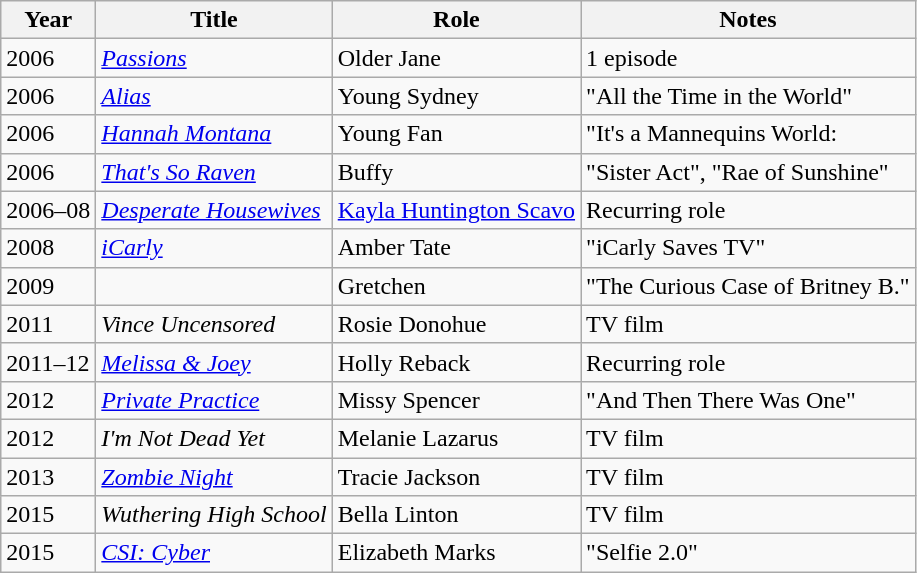<table class="wikitable sortable">
<tr>
<th>Year</th>
<th>Title</th>
<th>Role</th>
<th class="unsortable">Notes</th>
</tr>
<tr>
<td>2006</td>
<td><em><a href='#'>Passions</a></em></td>
<td>Older Jane</td>
<td>1 episode</td>
</tr>
<tr>
<td>2006</td>
<td><em><a href='#'>Alias</a></em></td>
<td>Young Sydney</td>
<td>"All the Time in the World"</td>
</tr>
<tr>
<td>2006</td>
<td><em><a href='#'>Hannah Montana</a></em></td>
<td>Young Fan</td>
<td>"It's a Mannequins World:</td>
</tr>
<tr>
<td>2006</td>
<td><em><a href='#'>That's So Raven</a></em></td>
<td>Buffy</td>
<td>"Sister Act", "Rae of Sunshine"</td>
</tr>
<tr>
<td>2006–08</td>
<td><em><a href='#'>Desperate Housewives</a></em></td>
<td><a href='#'>Kayla Huntington Scavo</a></td>
<td>Recurring role</td>
</tr>
<tr>
<td>2008</td>
<td><em><a href='#'>iCarly</a></em></td>
<td>Amber Tate</td>
<td>"iCarly Saves TV"</td>
</tr>
<tr>
<td>2009</td>
<td><em></em></td>
<td>Gretchen</td>
<td>"The Curious Case of Britney B."</td>
</tr>
<tr>
<td>2011</td>
<td><em>Vince Uncensored</em></td>
<td>Rosie Donohue</td>
<td>TV film</td>
</tr>
<tr>
<td>2011–12</td>
<td><em><a href='#'>Melissa & Joey</a></em></td>
<td>Holly Reback</td>
<td>Recurring role</td>
</tr>
<tr>
<td>2012</td>
<td><em><a href='#'>Private Practice</a></em></td>
<td>Missy Spencer</td>
<td>"And Then There Was One"</td>
</tr>
<tr>
<td>2012</td>
<td><em>I'm Not Dead Yet</em></td>
<td>Melanie Lazarus</td>
<td>TV film</td>
</tr>
<tr>
<td>2013</td>
<td><em><a href='#'>Zombie Night</a></em></td>
<td>Tracie Jackson</td>
<td>TV film</td>
</tr>
<tr>
<td>2015</td>
<td><em>Wuthering High School</em></td>
<td>Bella Linton</td>
<td>TV film</td>
</tr>
<tr>
<td>2015</td>
<td><em><a href='#'>CSI: Cyber</a></em></td>
<td>Elizabeth Marks</td>
<td>"Selfie 2.0"</td>
</tr>
</table>
